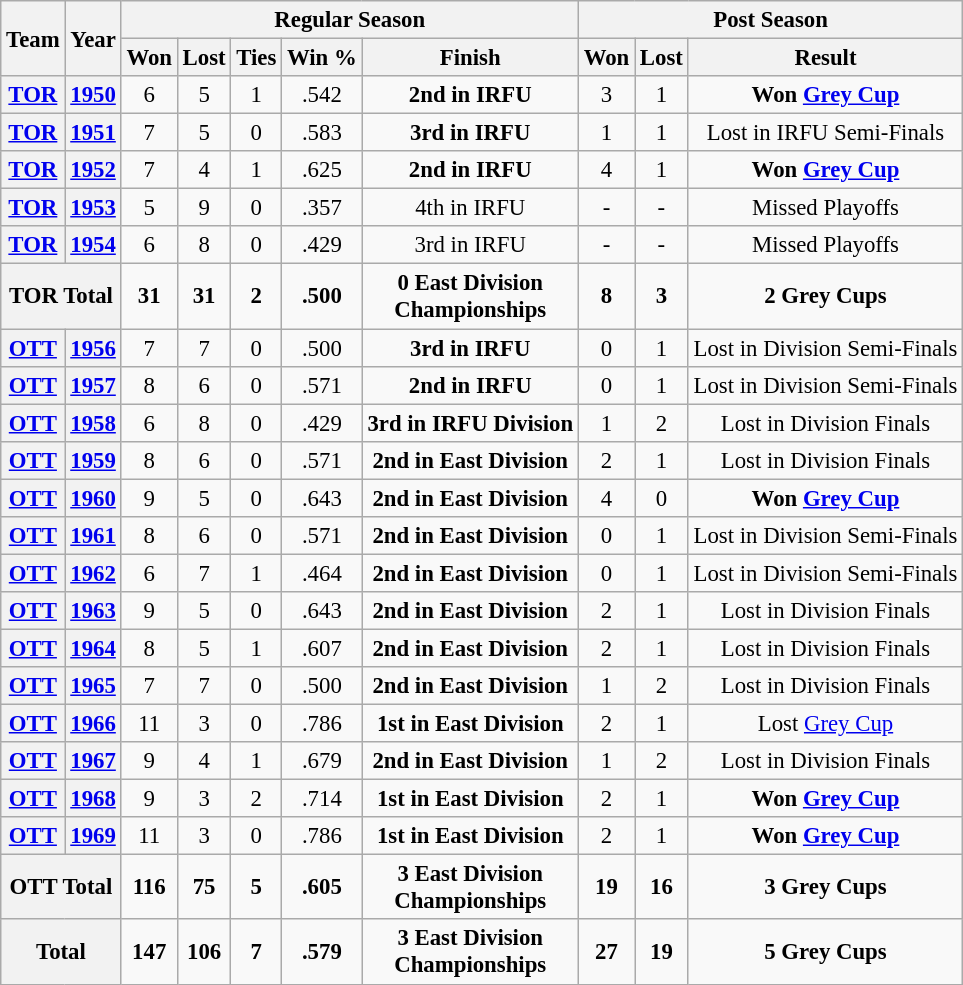<table class="wikitable" style="font-size: 95%; text-align:center;">
<tr>
<th rowspan="2">Team</th>
<th rowspan="2">Year</th>
<th colspan="5">Regular Season</th>
<th colspan="4">Post Season</th>
</tr>
<tr>
<th>Won</th>
<th>Lost</th>
<th>Ties</th>
<th>Win %</th>
<th>Finish</th>
<th>Won</th>
<th>Lost</th>
<th>Result</th>
</tr>
<tr>
<th><a href='#'>TOR</a></th>
<th><a href='#'>1950</a></th>
<td>6</td>
<td>5</td>
<td>1</td>
<td>.542</td>
<td><strong>2nd in IRFU</strong></td>
<td>3</td>
<td>1</td>
<td><strong>Won <a href='#'>Grey Cup</a></strong></td>
</tr>
<tr>
<th><a href='#'>TOR</a></th>
<th><a href='#'>1951</a></th>
<td>7</td>
<td>5</td>
<td>0</td>
<td>.583</td>
<td><strong>3rd in IRFU</strong></td>
<td>1</td>
<td>1</td>
<td>Lost in IRFU Semi-Finals</td>
</tr>
<tr>
<th><a href='#'>TOR</a></th>
<th><a href='#'>1952</a></th>
<td>7</td>
<td>4</td>
<td>1</td>
<td>.625</td>
<td><strong>2nd in IRFU</strong></td>
<td>4</td>
<td>1</td>
<td><strong>Won <a href='#'>Grey Cup</a></strong></td>
</tr>
<tr>
<th><a href='#'>TOR</a></th>
<th><a href='#'>1953</a></th>
<td>5</td>
<td>9</td>
<td>0</td>
<td>.357</td>
<td>4th in IRFU</td>
<td>-</td>
<td>-</td>
<td>Missed Playoffs</td>
</tr>
<tr>
<th><a href='#'>TOR</a></th>
<th><a href='#'>1954</a></th>
<td>6</td>
<td>8</td>
<td>0</td>
<td>.429</td>
<td>3rd in IRFU</td>
<td>-</td>
<td>-</td>
<td>Missed Playoffs</td>
</tr>
<tr>
<th colspan="2"><strong>TOR Total</strong></th>
<td><strong>31</strong></td>
<td><strong>31</strong></td>
<td><strong>2</strong></td>
<td><strong>.500</strong></td>
<td><strong>0 East Division<br>Championships</strong></td>
<td><strong>8</strong></td>
<td><strong>3</strong></td>
<td><strong>2 Grey Cups</strong></td>
</tr>
<tr>
<th><a href='#'>OTT</a></th>
<th><a href='#'>1956</a></th>
<td>7</td>
<td>7</td>
<td>0</td>
<td>.500</td>
<td><strong>3rd in IRFU</strong></td>
<td>0</td>
<td>1</td>
<td>Lost in Division Semi-Finals</td>
</tr>
<tr>
<th><a href='#'>OTT</a></th>
<th><a href='#'>1957</a></th>
<td>8</td>
<td>6</td>
<td>0</td>
<td>.571</td>
<td><strong>2nd in IRFU</strong></td>
<td>0</td>
<td>1</td>
<td>Lost in Division Semi-Finals</td>
</tr>
<tr>
<th><a href='#'>OTT</a></th>
<th><a href='#'>1958</a></th>
<td>6</td>
<td>8</td>
<td>0</td>
<td>.429</td>
<td><strong>3rd in IRFU Division</strong></td>
<td>1</td>
<td>2</td>
<td>Lost in Division Finals</td>
</tr>
<tr>
<th><a href='#'>OTT</a></th>
<th><a href='#'>1959</a></th>
<td>8</td>
<td>6</td>
<td>0</td>
<td>.571</td>
<td><strong>2nd in East Division</strong></td>
<td>2</td>
<td>1</td>
<td>Lost in Division Finals</td>
</tr>
<tr>
<th><a href='#'>OTT</a></th>
<th><a href='#'>1960</a></th>
<td>9</td>
<td>5</td>
<td>0</td>
<td>.643</td>
<td><strong>2nd in East Division</strong></td>
<td>4</td>
<td>0</td>
<td><strong>Won <a href='#'>Grey Cup</a></strong></td>
</tr>
<tr>
<th><a href='#'>OTT</a></th>
<th><a href='#'>1961</a></th>
<td>8</td>
<td>6</td>
<td>0</td>
<td>.571</td>
<td><strong>2nd in East Division</strong></td>
<td>0</td>
<td>1</td>
<td>Lost in Division Semi-Finals</td>
</tr>
<tr>
<th><a href='#'>OTT</a></th>
<th><a href='#'>1962</a></th>
<td>6</td>
<td>7</td>
<td>1</td>
<td>.464</td>
<td><strong>2nd in East Division</strong></td>
<td>0</td>
<td>1</td>
<td>Lost in Division Semi-Finals</td>
</tr>
<tr>
<th><a href='#'>OTT</a></th>
<th><a href='#'>1963</a></th>
<td>9</td>
<td>5</td>
<td>0</td>
<td>.643</td>
<td><strong>2nd in East Division</strong></td>
<td>2</td>
<td>1</td>
<td>Lost in Division Finals</td>
</tr>
<tr>
<th><a href='#'>OTT</a></th>
<th><a href='#'>1964</a></th>
<td>8</td>
<td>5</td>
<td>1</td>
<td>.607</td>
<td><strong>2nd in East Division</strong></td>
<td>2</td>
<td>1</td>
<td>Lost in Division Finals</td>
</tr>
<tr>
<th><a href='#'>OTT</a></th>
<th><a href='#'>1965</a></th>
<td>7</td>
<td>7</td>
<td>0</td>
<td>.500</td>
<td><strong>2nd in East Division</strong></td>
<td>1</td>
<td>2</td>
<td>Lost in Division Finals</td>
</tr>
<tr>
<th><a href='#'>OTT</a></th>
<th><a href='#'>1966</a></th>
<td>11</td>
<td>3</td>
<td>0</td>
<td>.786</td>
<td><strong>1st in East Division</strong></td>
<td>2</td>
<td>1</td>
<td>Lost <a href='#'>Grey Cup</a></td>
</tr>
<tr>
<th><a href='#'>OTT</a></th>
<th><a href='#'>1967</a></th>
<td>9</td>
<td>4</td>
<td>1</td>
<td>.679</td>
<td><strong>2nd in East Division</strong></td>
<td>1</td>
<td>2</td>
<td>Lost in Division Finals</td>
</tr>
<tr>
<th><a href='#'>OTT</a></th>
<th><a href='#'>1968</a></th>
<td>9</td>
<td>3</td>
<td>2</td>
<td>.714</td>
<td><strong>1st in East Division</strong></td>
<td>2</td>
<td>1</td>
<td><strong>Won <a href='#'>Grey Cup</a></strong></td>
</tr>
<tr>
<th><a href='#'>OTT</a></th>
<th><a href='#'>1969</a></th>
<td>11</td>
<td>3</td>
<td>0</td>
<td>.786</td>
<td><strong>1st in East Division</strong></td>
<td>2</td>
<td>1</td>
<td><strong>Won <a href='#'>Grey Cup</a></strong></td>
</tr>
<tr>
<th colspan="2"><strong>OTT Total</strong></th>
<td><strong>116</strong></td>
<td><strong>75</strong></td>
<td><strong>5</strong></td>
<td><strong>.605</strong></td>
<td><strong>3 East Division<br>Championships</strong></td>
<td><strong>19</strong></td>
<td><strong>16</strong></td>
<td><strong>3 Grey Cups</strong></td>
</tr>
<tr>
<th colspan="2"><strong>Total</strong></th>
<td><strong>147</strong></td>
<td><strong>106</strong></td>
<td><strong>7</strong></td>
<td><strong>.579</strong></td>
<td><strong>3 East Division<br>Championships</strong></td>
<td><strong>27</strong></td>
<td><strong>19</strong></td>
<td><strong>5 Grey Cups</strong></td>
</tr>
</table>
